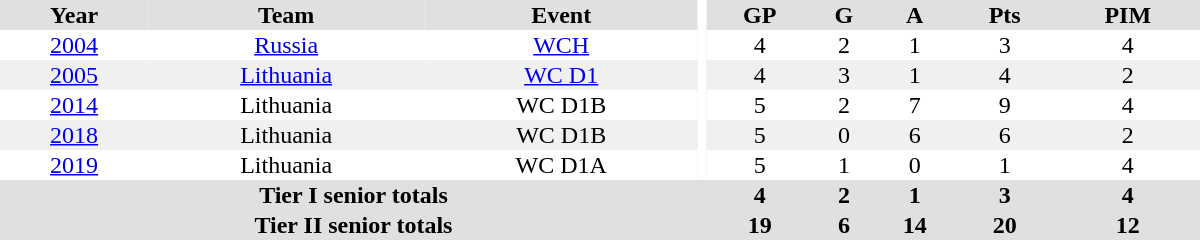<table border="0" cellpadding="1" cellspacing="0" style="text-align:center; width:50em">
<tr bgcolor="#e0e0e0">
<th>Year</th>
<th>Team</th>
<th>Event</th>
<th rowspan="99" bgcolor="#ffffff"></th>
<th>GP</th>
<th>G</th>
<th>A</th>
<th>Pts</th>
<th>PIM</th>
</tr>
<tr>
<td><a href='#'>2004</a></td>
<td><a href='#'>Russia</a></td>
<td><a href='#'>WCH</a></td>
<td>4</td>
<td>2</td>
<td>1</td>
<td>3</td>
<td>4</td>
</tr>
<tr bgcolor="#f0f0f0">
<td><a href='#'>2005</a></td>
<td><a href='#'>Lithuania</a></td>
<td><a href='#'>WC D1</a></td>
<td>4</td>
<td>3</td>
<td>1</td>
<td>4</td>
<td>2</td>
</tr>
<tr>
<td><a href='#'>2014</a></td>
<td>Lithuania</td>
<td>WC D1B</td>
<td>5</td>
<td>2</td>
<td>7</td>
<td>9</td>
<td>4</td>
</tr>
<tr bgcolor="#f0f0f0">
<td><a href='#'>2018</a></td>
<td>Lithuania</td>
<td>WC D1B</td>
<td>5</td>
<td>0</td>
<td>6</td>
<td>6</td>
<td>2</td>
</tr>
<tr>
<td><a href='#'>2019</a></td>
<td>Lithuania</td>
<td>WC D1A</td>
<td>5</td>
<td>1</td>
<td>0</td>
<td>1</td>
<td>4</td>
</tr>
<tr bgcolor="#e0e0e0">
<th colspan="4">Tier I senior totals</th>
<th>4</th>
<th>2</th>
<th>1</th>
<th>3</th>
<th>4</th>
</tr>
<tr bgcolor="#e0e0e0">
<th colspan="4">Tier II senior totals</th>
<th>19</th>
<th>6</th>
<th>14</th>
<th>20</th>
<th>12</th>
</tr>
</table>
